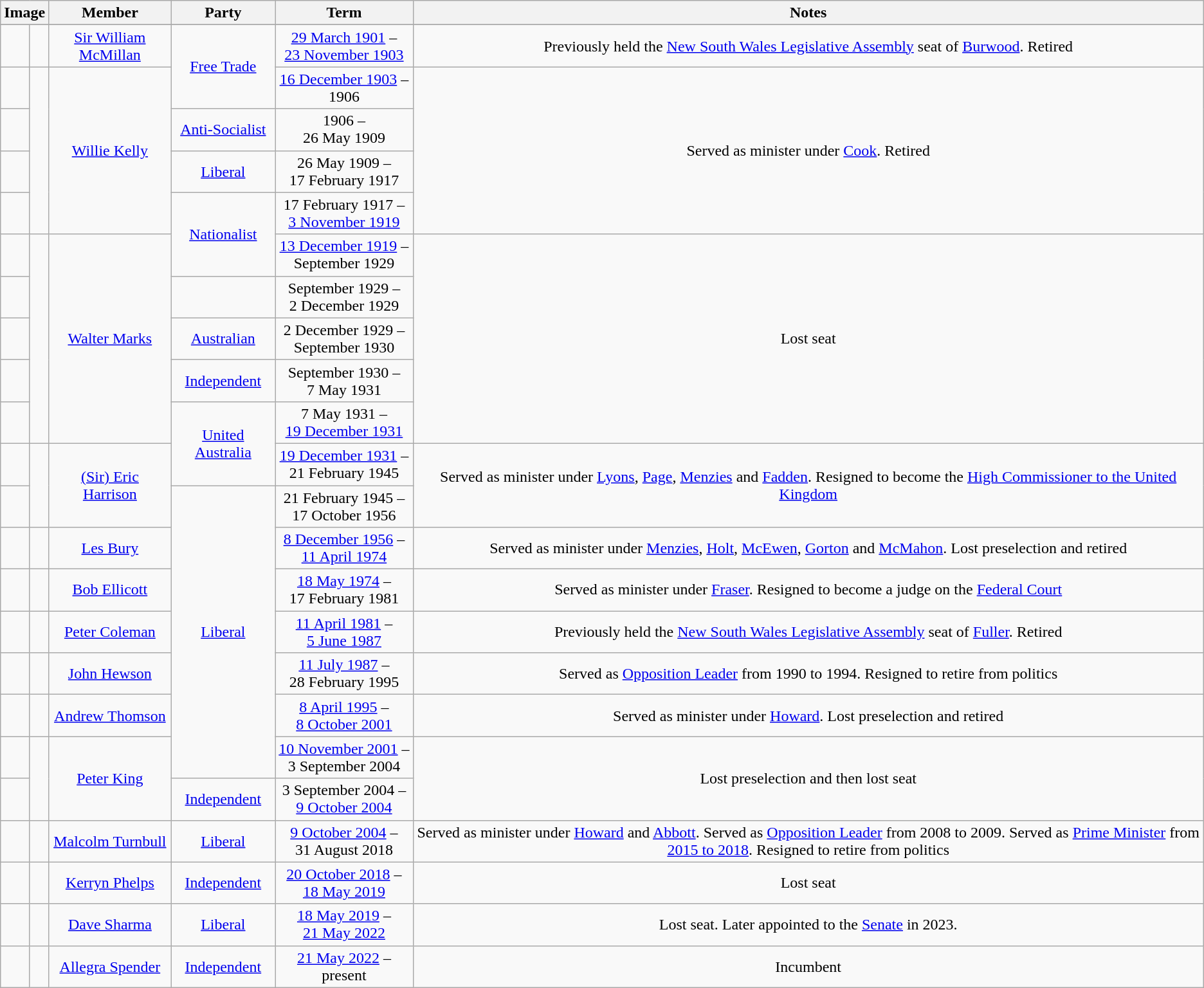<table class=wikitable style="text-align:center">
<tr>
<th colspan=2>Image</th>
<th>Member</th>
<th>Party</th>
<th>Term</th>
<th>Notes</th>
</tr>
<tr>
</tr>
<tr>
<td> </td>
<td></td>
<td><a href='#'>Sir William McMillan</a><br></td>
<td rowspan="2"><a href='#'>Free Trade</a></td>
<td nowrap><a href='#'>29 March 1901</a> –<br><a href='#'>23 November 1903</a></td>
<td>Previously held the <a href='#'>New South Wales Legislative Assembly</a> seat of <a href='#'>Burwood</a>. Retired</td>
</tr>
<tr>
<td> </td>
<td rowspan=4></td>
<td rowspan=4><a href='#'>Willie Kelly</a><br></td>
<td nowrap><a href='#'>16 December 1903</a> –<br>1906</td>
<td rowspan=4>Served as minister under <a href='#'>Cook</a>. Retired</td>
</tr>
<tr>
<td> </td>
<td nowrap><a href='#'>Anti-Socialist</a></td>
<td nowrap>1906 –<br>26 May 1909</td>
</tr>
<tr>
<td> </td>
<td nowrap><a href='#'>Liberal</a></td>
<td nowrap>26 May 1909 –<br>17 February 1917</td>
</tr>
<tr>
<td> </td>
<td rowspan="2"><a href='#'>Nationalist</a></td>
<td nowrap>17 February 1917 –<br><a href='#'>3 November 1919</a></td>
</tr>
<tr>
<td> </td>
<td rowspan=5></td>
<td rowspan=5><a href='#'>Walter Marks</a><br></td>
<td nowrap><a href='#'>13 December 1919</a> –<br>September 1929</td>
<td rowspan=5>Lost seat</td>
</tr>
<tr>
<td> </td>
<td nowrap></td>
<td nowrap>September 1929 –<br>2 December 1929</td>
</tr>
<tr>
<td> </td>
<td nowrap><a href='#'>Australian</a></td>
<td nowrap>2 December 1929 –<br>September 1930</td>
</tr>
<tr>
<td> </td>
<td nowrap><a href='#'>Independent</a></td>
<td nowrap>September 1930 –<br>7 May 1931</td>
</tr>
<tr>
<td> </td>
<td rowspan="2"><a href='#'>United Australia</a></td>
<td nowrap>7 May 1931 –<br><a href='#'>19 December 1931</a></td>
</tr>
<tr>
<td> </td>
<td rowspan=2></td>
<td rowspan=2><a href='#'>(Sir) Eric Harrison</a><br></td>
<td nowrap><a href='#'>19 December 1931</a> –<br>21 February 1945</td>
<td rowspan=2>Served as minister under <a href='#'>Lyons</a>, <a href='#'>Page</a>, <a href='#'>Menzies</a> and <a href='#'>Fadden</a>. Resigned to become the <a href='#'>High Commissioner to the United Kingdom</a></td>
</tr>
<tr>
<td> </td>
<td rowspan="7"><a href='#'>Liberal</a></td>
<td nowrap>21 February 1945 –<br>17 October 1956</td>
</tr>
<tr>
<td> </td>
<td></td>
<td><a href='#'>Les Bury</a><br></td>
<td nowrap><a href='#'>8 December 1956</a> –<br><a href='#'>11 April 1974</a></td>
<td>Served as minister under <a href='#'>Menzies</a>, <a href='#'>Holt</a>, <a href='#'>McEwen</a>, <a href='#'>Gorton</a> and <a href='#'>McMahon</a>. Lost preselection and retired</td>
</tr>
<tr>
<td> </td>
<td></td>
<td><a href='#'>Bob Ellicott</a><br></td>
<td nowrap><a href='#'>18 May 1974</a> –<br>17 February 1981</td>
<td>Served as minister under <a href='#'>Fraser</a>. Resigned to become a judge on the <a href='#'>Federal Court</a></td>
</tr>
<tr>
<td> </td>
<td></td>
<td><a href='#'>Peter Coleman</a><br></td>
<td nowrap><a href='#'>11 April 1981</a> –<br><a href='#'>5 June 1987</a></td>
<td>Previously held the <a href='#'>New South Wales Legislative Assembly</a> seat of <a href='#'>Fuller</a>. Retired</td>
</tr>
<tr>
<td> </td>
<td></td>
<td><a href='#'>John Hewson</a><br></td>
<td nowrap><a href='#'>11 July 1987</a> –<br>28 February 1995</td>
<td>Served as <a href='#'>Opposition Leader</a> from 1990 to 1994. Resigned to retire from politics</td>
</tr>
<tr>
<td> </td>
<td></td>
<td><a href='#'>Andrew Thomson</a><br></td>
<td nowrap><a href='#'>8 April 1995</a> –<br><a href='#'>8 October 2001</a></td>
<td>Served as minister under <a href='#'>Howard</a>. Lost preselection and retired</td>
</tr>
<tr>
<td> </td>
<td rowspan=2></td>
<td rowspan=2><a href='#'>Peter King</a><br></td>
<td nowrap><a href='#'>10 November 2001</a> –<br>3 September 2004</td>
<td rowspan=2>Lost preselection and then lost seat</td>
</tr>
<tr>
<td> </td>
<td nowrap><a href='#'>Independent</a></td>
<td nowrap>3 September 2004 –<br><a href='#'>9 October 2004</a></td>
</tr>
<tr>
<td> </td>
<td></td>
<td><a href='#'>Malcolm Turnbull</a><br></td>
<td><a href='#'>Liberal</a></td>
<td nowrap><a href='#'>9 October 2004</a> –<br>31 August 2018</td>
<td>Served as minister under <a href='#'>Howard</a> and <a href='#'>Abbott</a>. Served as <a href='#'>Opposition Leader</a> from 2008 to 2009. Served as <a href='#'>Prime Minister</a> from <a href='#'>2015 to 2018</a>. Resigned to retire from politics</td>
</tr>
<tr>
<td> </td>
<td></td>
<td><a href='#'>Kerryn Phelps</a><br></td>
<td><a href='#'>Independent</a></td>
<td nowrap><a href='#'>20 October 2018</a> –<br><a href='#'>18 May 2019</a></td>
<td>Lost seat</td>
</tr>
<tr>
<td> </td>
<td></td>
<td><a href='#'>Dave Sharma</a><br></td>
<td><a href='#'>Liberal</a></td>
<td nowrap><a href='#'>18 May 2019</a> –<br><a href='#'>21 May 2022</a></td>
<td>Lost seat. Later appointed to the <a href='#'>Senate</a>  in 2023.</td>
</tr>
<tr>
<td> </td>
<td></td>
<td><a href='#'>Allegra Spender</a><br></td>
<td><a href='#'>Independent</a></td>
<td nowrap><a href='#'>21 May 2022</a> –<br>present</td>
<td>Incumbent</td>
</tr>
</table>
